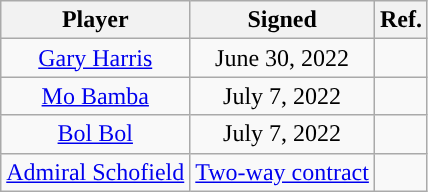<table class="wikitable sortable sortable" style="text-align: center">
<tr>
<th>Player</th>
<th>Signed</th>
<th>Ref.</th>
</tr>
<tr>
<td><a href='#'>Gary Harris</a></td>
<td>June 30, 2022</td>
<td></td>
</tr>
<tr>
<td><a href='#'>Mo Bamba</a></td>
<td>July 7, 2022</td>
<td></td>
</tr>
<tr>
<td><a href='#'>Bol Bol</a></td>
<td>July 7, 2022</td>
<td></td>
</tr>
<tr>
<td><a href='#'>Admiral Schofield</a></td>
<td><a href='#'>Two-way contract</a></td>
<td></td>
</tr>
</table>
